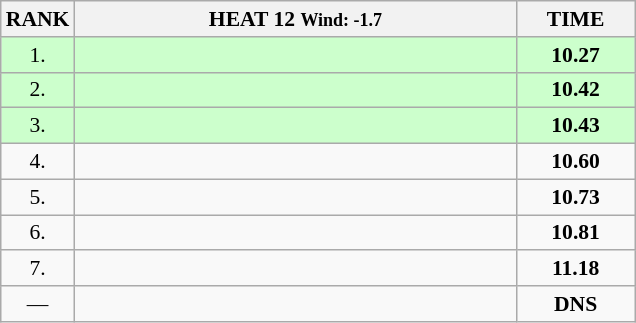<table class="wikitable" style="border-collapse: collapse; font-size: 90%;">
<tr>
<th>RANK</th>
<th style="width: 20em">HEAT 12 <small>Wind: -1.7</small></th>
<th style="width: 5em">TIME</th>
</tr>
<tr style="background:#ccffcc;">
<td align="center">1.</td>
<td></td>
<td align="center"><strong>10.27</strong></td>
</tr>
<tr style="background:#ccffcc;">
<td align="center">2.</td>
<td></td>
<td align="center"><strong>10.42</strong></td>
</tr>
<tr style="background:#ccffcc;">
<td align="center">3.</td>
<td></td>
<td align="center"><strong>10.43</strong></td>
</tr>
<tr>
<td align="center">4.</td>
<td></td>
<td align="center"><strong>10.60</strong></td>
</tr>
<tr>
<td align="center">5.</td>
<td></td>
<td align="center"><strong>10.73</strong></td>
</tr>
<tr>
<td align="center">6.</td>
<td></td>
<td align="center"><strong>10.81</strong></td>
</tr>
<tr>
<td align="center">7.</td>
<td></td>
<td align="center"><strong>11.18</strong></td>
</tr>
<tr>
<td align="center">—</td>
<td></td>
<td align="center"><strong>DNS</strong></td>
</tr>
</table>
